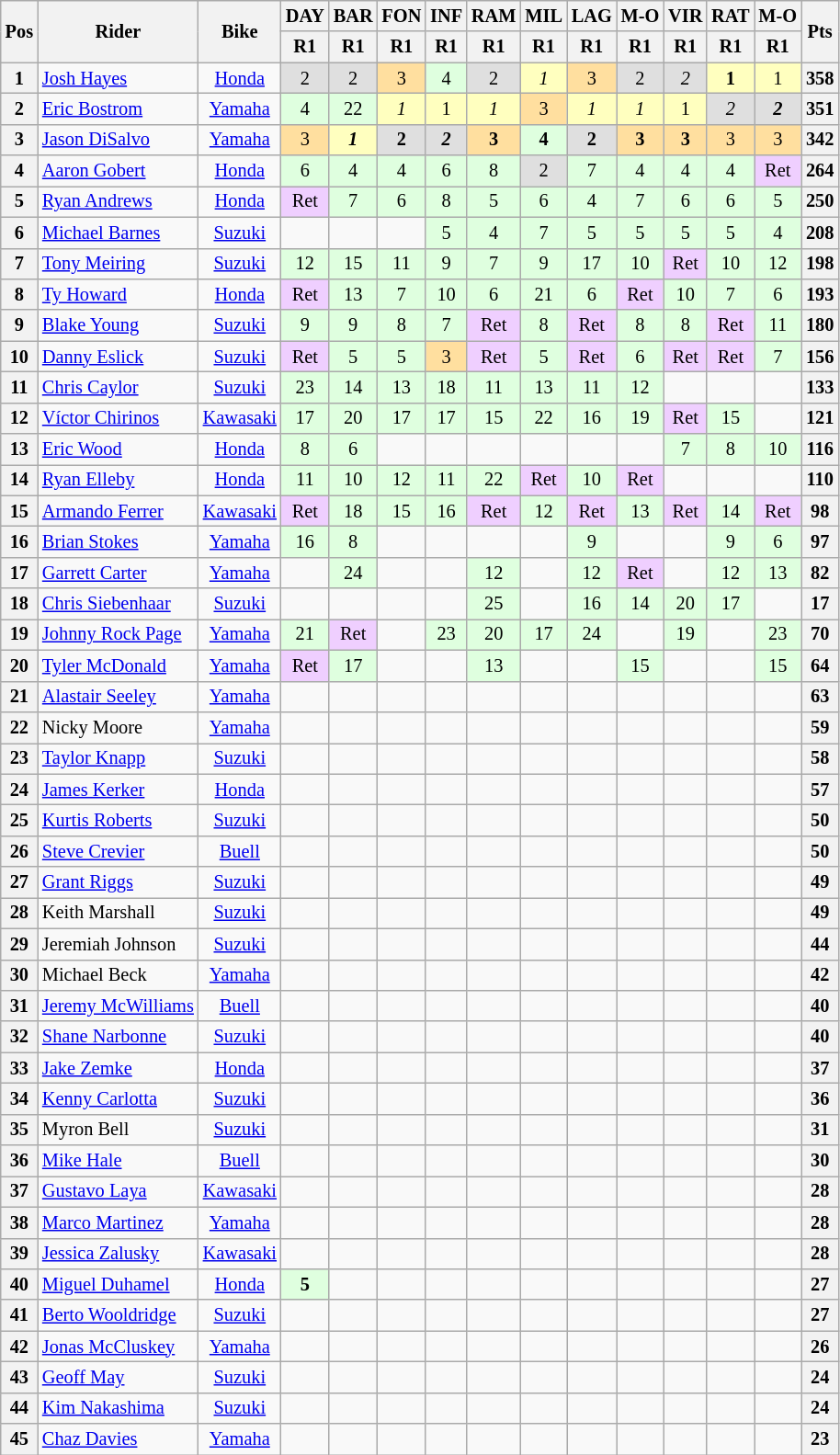<table class="wikitable" style="font-size: 85%; text-align: center">
<tr valign="top">
<th valign="middle" rowspan=2>Pos</th>
<th valign="middle" rowspan=2>Rider</th>
<th valign="middle" rowspan=2>Bike</th>
<th>DAY<br></th>
<th>BAR<br></th>
<th>FON<br></th>
<th>INF<br></th>
<th>RAM<br></th>
<th>MIL<br></th>
<th>LAG<br></th>
<th>M-O<br></th>
<th>VIR<br></th>
<th>RAT<br></th>
<th>M-O<br></th>
<th valign="middle" rowspan=2>Pts</th>
</tr>
<tr>
<th>R1</th>
<th>R1</th>
<th>R1</th>
<th>R1</th>
<th>R1</th>
<th>R1</th>
<th>R1</th>
<th>R1</th>
<th>R1</th>
<th>R1</th>
<th>R1</th>
</tr>
<tr>
<th>1</th>
<td align="left"> <a href='#'>Josh Hayes</a></td>
<td><a href='#'>Honda</a></td>
<td style="background:#dfdfdf;">2</td>
<td style="background:#dfdfdf;">2</td>
<td style="background:#ffdf9f;">3</td>
<td style="background:#dfffdf;">4</td>
<td style="background:#dfdfdf;">2</td>
<td style="background:#ffffbf;"><em>1</em></td>
<td style="background:#ffdf9f;">3</td>
<td style="background:#dfdfdf;">2</td>
<td style="background:#dfdfdf;"><em>2</em></td>
<td style="background:#ffffbf;"><strong>1</strong></td>
<td style="background:#ffffbf;">1</td>
<th>358</th>
</tr>
<tr>
<th>2</th>
<td align="left"> <a href='#'>Eric Bostrom</a></td>
<td><a href='#'>Yamaha</a></td>
<td style="background:#dfffdf;">4</td>
<td style="background:#dfffdf;">22</td>
<td style="background:#ffffbf;"><em>1</em></td>
<td style="background:#ffffbf;">1</td>
<td style="background:#ffffbf;"><em>1</em></td>
<td style="background:#ffdf9f;">3</td>
<td style="background:#ffffbf;"><em>1</em></td>
<td style="background:#ffffbf;"><em>1</em></td>
<td style="background:#ffffbf;">1</td>
<td style="background:#dfdfdf;"><em>2</em></td>
<td style="background:#dfdfdf;"><strong><em>2</em></strong></td>
<th>351</th>
</tr>
<tr>
<th>3</th>
<td align="left"> <a href='#'>Jason DiSalvo</a></td>
<td><a href='#'>Yamaha</a></td>
<td style="background:#ffdf9f;">3</td>
<td style="background:#ffffbf;"><strong><em>1</em></strong></td>
<td style="background:#dfdfdf;"><strong>2</strong></td>
<td style="background:#dfdfdf;"><strong><em>2</em></strong></td>
<td style="background:#ffdf9f;"><strong>3</strong></td>
<td style="background:#dfffdf;"><strong>4</strong></td>
<td style="background:#dfdfdf;"><strong>2</strong></td>
<td style="background:#ffdf9f;"><strong>3</strong></td>
<td style="background:#ffdf9f;"><strong>3</strong></td>
<td style="background:#ffdf9f;">3</td>
<td style="background:#ffdf9f;">3</td>
<th>342</th>
</tr>
<tr>
<th>4</th>
<td align="left"> <a href='#'>Aaron Gobert</a></td>
<td><a href='#'>Honda</a></td>
<td style="background:#dfffdf;">6</td>
<td style="background:#dfffdf;">4</td>
<td style="background:#dfffdf;">4</td>
<td style="background:#dfffdf;">6</td>
<td style="background:#dfffdf;">8</td>
<td style="background:#dfdfdf;">2</td>
<td style="background:#dfffdf;">7</td>
<td style="background:#dfffdf;">4</td>
<td style="background:#dfffdf;">4</td>
<td style="background:#dfffdf;">4</td>
<td style="background:#efcfff;">Ret</td>
<th>264</th>
</tr>
<tr>
<th>5</th>
<td align="left"> <a href='#'>Ryan Andrews</a></td>
<td><a href='#'>Honda</a></td>
<td style="background:#efcfff;">Ret</td>
<td style="background:#dfffdf;">7</td>
<td style="background:#dfffdf;">6</td>
<td style="background:#dfffdf;">8</td>
<td style="background:#dfffdf;">5</td>
<td style="background:#dfffdf;">6</td>
<td style="background:#dfffdf;">4</td>
<td style="background:#dfffdf;">7</td>
<td style="background:#dfffdf;">6</td>
<td style="background:#dfffdf;">6</td>
<td style="background:#dfffdf;">5</td>
<th>250</th>
</tr>
<tr>
<th>6</th>
<td align="left"> <a href='#'>Michael Barnes</a></td>
<td><a href='#'>Suzuki</a></td>
<td></td>
<td></td>
<td></td>
<td style="background:#dfffdf;">5</td>
<td style="background:#dfffdf;">4</td>
<td style="background:#dfffdf;">7</td>
<td style="background:#dfffdf;">5</td>
<td style="background:#dfffdf;">5</td>
<td style="background:#dfffdf;">5</td>
<td style="background:#dfffdf;">5</td>
<td style="background:#dfffdf;">4</td>
<th>208</th>
</tr>
<tr>
<th>7</th>
<td align="left"> <a href='#'>Tony Meiring</a></td>
<td><a href='#'>Suzuki</a></td>
<td style="background:#dfffdf;">12</td>
<td style="background:#dfffdf;">15</td>
<td style="background:#dfffdf;">11</td>
<td style="background:#dfffdf;">9</td>
<td style="background:#dfffdf;">7</td>
<td style="background:#dfffdf;">9</td>
<td style="background:#dfffdf;">17</td>
<td style="background:#dfffdf;">10</td>
<td style="background:#efcfff;">Ret</td>
<td style="background:#dfffdf;">10</td>
<td style="background:#dfffdf;">12</td>
<th>198</th>
</tr>
<tr>
<th>8</th>
<td align="left"> <a href='#'>Ty Howard</a></td>
<td><a href='#'>Honda</a></td>
<td style="background:#efcfff;">Ret</td>
<td style="background:#dfffdf;">13</td>
<td style="background:#dfffdf;">7</td>
<td style="background:#dfffdf;">10</td>
<td style="background:#dfffdf;">6</td>
<td style="background:#dfffdf;">21</td>
<td style="background:#dfffdf;">6</td>
<td style="background:#efcfff;">Ret</td>
<td style="background:#dfffdf;">10</td>
<td style="background:#dfffdf;">7</td>
<td style="background:#dfffdf;">6</td>
<th>193</th>
</tr>
<tr>
<th>9</th>
<td align="left"> <a href='#'>Blake Young</a></td>
<td><a href='#'>Suzuki</a></td>
<td style="background:#dfffdf;">9</td>
<td style="background:#dfffdf;">9</td>
<td style="background:#dfffdf;">8</td>
<td style="background:#dfffdf;">7</td>
<td style="background:#efcfff;">Ret</td>
<td style="background:#dfffdf;">8</td>
<td style="background:#efcfff;">Ret</td>
<td style="background:#dfffdf;">8</td>
<td style="background:#dfffdf;">8</td>
<td style="background:#efcfff;">Ret</td>
<td style="background:#dfffdf;">11</td>
<th>180</th>
</tr>
<tr>
<th>10</th>
<td align="left"> <a href='#'>Danny Eslick</a></td>
<td><a href='#'>Suzuki</a></td>
<td style="background:#efcfff;">Ret</td>
<td style="background:#dfffdf;">5</td>
<td style="background:#dfffdf;">5</td>
<td style="background:#ffdf9f;">3</td>
<td style="background:#efcfff;">Ret</td>
<td style="background:#dfffdf;">5</td>
<td style="background:#efcfff;">Ret</td>
<td style="background:#dfffdf;">6</td>
<td style="background:#efcfff;">Ret</td>
<td style="background:#efcfff;">Ret</td>
<td style="background:#dfffdf;">7</td>
<th>156</th>
</tr>
<tr>
<th>11</th>
<td align="left"> <a href='#'>Chris Caylor</a></td>
<td><a href='#'>Suzuki</a></td>
<td style="background:#dfffdf;">23</td>
<td style="background:#dfffdf;">14</td>
<td style="background:#dfffdf;">13</td>
<td style="background:#dfffdf;">18</td>
<td style="background:#dfffdf;">11</td>
<td style="background:#dfffdf;">13</td>
<td style="background:#dfffdf;">11</td>
<td style="background:#dfffdf;">12</td>
<td></td>
<td></td>
<td></td>
<th>133</th>
</tr>
<tr>
<th>12</th>
<td align="left"> <a href='#'>Víctor Chirinos</a></td>
<td><a href='#'>Kawasaki</a></td>
<td style="background:#dfffdf;">17</td>
<td style="background:#dfffdf;">20</td>
<td style="background:#dfffdf;">17</td>
<td style="background:#dfffdf;">17</td>
<td style="background:#dfffdf;">15</td>
<td style="background:#dfffdf;">22</td>
<td style="background:#dfffdf;">16</td>
<td style="background:#dfffdf;">19</td>
<td style="background:#efcfff;">Ret</td>
<td style="background:#dfffdf;">15</td>
<td></td>
<th>121</th>
</tr>
<tr>
<th>13</th>
<td align="left"> <a href='#'>Eric Wood</a></td>
<td><a href='#'>Honda</a></td>
<td style="background:#dfffdf;">8</td>
<td style="background:#dfffdf;">6</td>
<td></td>
<td></td>
<td></td>
<td></td>
<td></td>
<td></td>
<td style="background:#dfffdf;">7</td>
<td style="background:#dfffdf;">8</td>
<td style="background:#dfffdf;">10</td>
<th>116</th>
</tr>
<tr>
<th>14</th>
<td align="left"> <a href='#'>Ryan Elleby</a></td>
<td><a href='#'>Honda</a></td>
<td style="background:#dfffdf;">11</td>
<td style="background:#dfffdf;">10</td>
<td style="background:#dfffdf;">12</td>
<td style="background:#dfffdf;">11</td>
<td style="background:#dfffdf;">22</td>
<td style="background:#efcfff;">Ret</td>
<td style="background:#dfffdf;">10</td>
<td style="background:#efcfff;">Ret</td>
<td></td>
<td></td>
<td></td>
<th>110</th>
</tr>
<tr>
<th>15</th>
<td align="left"> <a href='#'>Armando Ferrer</a></td>
<td><a href='#'>Kawasaki</a></td>
<td style="background:#efcfff;">Ret</td>
<td style="background:#dfffdf;">18</td>
<td style="background:#dfffdf;">15</td>
<td style="background:#dfffdf;">16</td>
<td style="background:#efcfff;">Ret</td>
<td style="background:#dfffdf;">12</td>
<td style="background:#efcfff;">Ret</td>
<td style="background:#dfffdf;">13</td>
<td style="background:#efcfff;">Ret</td>
<td style="background:#dfffdf;">14</td>
<td style="background:#efcfff;">Ret</td>
<th>98</th>
</tr>
<tr>
<th>16</th>
<td align="left"> <a href='#'>Brian Stokes</a></td>
<td><a href='#'>Yamaha</a></td>
<td style="background:#dfffdf;">16</td>
<td style="background:#dfffdf;">8</td>
<td></td>
<td></td>
<td></td>
<td></td>
<td style="background:#dfffdf;">9</td>
<td></td>
<td></td>
<td style="background:#dfffdf;">9</td>
<td style="background:#dfffdf;">6</td>
<th>97</th>
</tr>
<tr>
<th>17</th>
<td align="left"> <a href='#'>Garrett Carter</a></td>
<td><a href='#'>Yamaha</a></td>
<td></td>
<td style="background:#dfffdf;">24</td>
<td></td>
<td></td>
<td style="background:#dfffdf;">12</td>
<td></td>
<td style="background:#dfffdf;">12</td>
<td style="background:#efcfff;">Ret</td>
<td></td>
<td style="background:#dfffdf;">12</td>
<td style="background:#dfffdf;">13</td>
<th>82</th>
</tr>
<tr>
<th>18</th>
<td align="left"> <a href='#'>Chris Siebenhaar</a></td>
<td><a href='#'>Suzuki</a></td>
<td></td>
<td></td>
<td></td>
<td></td>
<td style="background:#dfffdf;">25</td>
<td></td>
<td style="background:#dfffdf;">16</td>
<td style="background:#dfffdf;">14</td>
<td style="background:#dfffdf;">20</td>
<td style="background:#dfffdf;">17</td>
<td></td>
<th>17</th>
</tr>
<tr>
<th>19</th>
<td align="left"> <a href='#'>Johnny Rock Page</a></td>
<td><a href='#'>Yamaha</a></td>
<td style="background:#dfffdf;">21</td>
<td style="background:#efcfff;">Ret</td>
<td></td>
<td style="background:#dfffdf;">23</td>
<td style="background:#dfffdf;">20</td>
<td style="background:#dfffdf;">17</td>
<td style="background:#dfffdf;">24</td>
<td></td>
<td style="background:#dfffdf;">19</td>
<td></td>
<td style="background:#dfffdf;">23</td>
<th>70</th>
</tr>
<tr>
<th>20</th>
<td align="left"> <a href='#'>Tyler McDonald</a></td>
<td><a href='#'>Yamaha</a></td>
<td style="background:#efcfff;">Ret</td>
<td style="background:#dfffdf;">17</td>
<td></td>
<td></td>
<td style="background:#dfffdf;">13</td>
<td></td>
<td></td>
<td style="background:#dfffdf;">15</td>
<td></td>
<td></td>
<td style="background:#dfffdf;">15</td>
<th>64</th>
</tr>
<tr>
<th>21</th>
<td align="left"> <a href='#'>Alastair Seeley</a></td>
<td><a href='#'>Yamaha</a></td>
<td></td>
<td></td>
<td></td>
<td></td>
<td></td>
<td></td>
<td></td>
<td></td>
<td></td>
<td></td>
<td></td>
<th>63</th>
</tr>
<tr>
<th>22</th>
<td align="left"> Nicky Moore</td>
<td><a href='#'>Yamaha</a></td>
<td></td>
<td></td>
<td></td>
<td></td>
<td></td>
<td></td>
<td></td>
<td></td>
<td></td>
<td></td>
<td></td>
<th>59</th>
</tr>
<tr>
<th>23</th>
<td align="left"> <a href='#'>Taylor Knapp</a></td>
<td><a href='#'>Suzuki</a></td>
<td></td>
<td></td>
<td></td>
<td></td>
<td></td>
<td></td>
<td></td>
<td></td>
<td></td>
<td></td>
<td></td>
<th>58</th>
</tr>
<tr>
<th>24</th>
<td align="left"> <a href='#'>James Kerker</a></td>
<td><a href='#'>Honda</a></td>
<td></td>
<td></td>
<td></td>
<td></td>
<td></td>
<td></td>
<td></td>
<td></td>
<td></td>
<td></td>
<td></td>
<th>57</th>
</tr>
<tr>
<th>25</th>
<td align="left"> <a href='#'>Kurtis Roberts</a></td>
<td><a href='#'>Suzuki</a></td>
<td></td>
<td></td>
<td></td>
<td></td>
<td></td>
<td></td>
<td></td>
<td></td>
<td></td>
<td></td>
<td></td>
<th>50</th>
</tr>
<tr>
<th>26</th>
<td align="left"> <a href='#'>Steve Crevier</a></td>
<td><a href='#'>Buell</a></td>
<td></td>
<td></td>
<td></td>
<td></td>
<td></td>
<td></td>
<td></td>
<td></td>
<td></td>
<td></td>
<td></td>
<th>50</th>
</tr>
<tr>
<th>27</th>
<td align="left"> <a href='#'>Grant Riggs</a></td>
<td><a href='#'>Suzuki</a></td>
<td></td>
<td></td>
<td></td>
<td></td>
<td></td>
<td></td>
<td></td>
<td></td>
<td></td>
<td></td>
<td></td>
<th>49</th>
</tr>
<tr>
<th>28</th>
<td align="left"> Keith Marshall</td>
<td><a href='#'>Suzuki</a></td>
<td></td>
<td></td>
<td></td>
<td></td>
<td></td>
<td></td>
<td></td>
<td></td>
<td></td>
<td></td>
<td></td>
<th>49</th>
</tr>
<tr>
<th>29</th>
<td align="left"> Jeremiah Johnson</td>
<td><a href='#'>Suzuki</a></td>
<td></td>
<td></td>
<td></td>
<td></td>
<td></td>
<td></td>
<td></td>
<td></td>
<td></td>
<td></td>
<td></td>
<th>44</th>
</tr>
<tr>
<th>30</th>
<td align="left"> Michael Beck</td>
<td><a href='#'>Yamaha</a></td>
<td></td>
<td></td>
<td></td>
<td></td>
<td></td>
<td></td>
<td></td>
<td></td>
<td></td>
<td></td>
<td></td>
<th>42</th>
</tr>
<tr>
<th>31</th>
<td align="left"> <a href='#'>Jeremy McWilliams</a></td>
<td><a href='#'>Buell</a></td>
<td></td>
<td></td>
<td></td>
<td></td>
<td></td>
<td></td>
<td></td>
<td></td>
<td></td>
<td></td>
<td></td>
<th>40</th>
</tr>
<tr>
<th>32</th>
<td align="left"> <a href='#'>Shane Narbonne</a></td>
<td><a href='#'>Suzuki</a></td>
<td></td>
<td></td>
<td></td>
<td></td>
<td></td>
<td></td>
<td></td>
<td></td>
<td></td>
<td></td>
<td></td>
<th>40</th>
</tr>
<tr>
<th>33</th>
<td align="left"> <a href='#'>Jake Zemke</a></td>
<td><a href='#'>Honda</a></td>
<td></td>
<td></td>
<td></td>
<td></td>
<td></td>
<td></td>
<td></td>
<td></td>
<td></td>
<td></td>
<td></td>
<th>37</th>
</tr>
<tr>
<th>34</th>
<td align="left"> <a href='#'>Kenny Carlotta</a></td>
<td><a href='#'>Suzuki</a></td>
<td></td>
<td></td>
<td></td>
<td></td>
<td></td>
<td></td>
<td></td>
<td></td>
<td></td>
<td></td>
<td></td>
<th>36</th>
</tr>
<tr>
<th>35</th>
<td align="left"> Myron Bell</td>
<td><a href='#'>Suzuki</a></td>
<td></td>
<td></td>
<td></td>
<td></td>
<td></td>
<td></td>
<td></td>
<td></td>
<td></td>
<td></td>
<td></td>
<th>31</th>
</tr>
<tr>
<th>36</th>
<td align="left"> <a href='#'>Mike Hale</a></td>
<td><a href='#'>Buell</a></td>
<td></td>
<td></td>
<td></td>
<td></td>
<td></td>
<td></td>
<td></td>
<td></td>
<td></td>
<td></td>
<td></td>
<th>30</th>
</tr>
<tr>
<th>37</th>
<td align="left"> <a href='#'>Gustavo Laya</a></td>
<td><a href='#'>Kawasaki</a></td>
<td></td>
<td></td>
<td></td>
<td></td>
<td></td>
<td></td>
<td></td>
<td></td>
<td></td>
<td></td>
<td></td>
<th>28</th>
</tr>
<tr>
<th>38</th>
<td align="left"> <a href='#'>Marco Martinez</a></td>
<td><a href='#'>Yamaha</a></td>
<td></td>
<td></td>
<td></td>
<td></td>
<td></td>
<td></td>
<td></td>
<td></td>
<td></td>
<td></td>
<td></td>
<th>28</th>
</tr>
<tr>
<th>39</th>
<td align="left"> <a href='#'>Jessica Zalusky</a></td>
<td><a href='#'>Kawasaki</a></td>
<td></td>
<td></td>
<td></td>
<td></td>
<td></td>
<td></td>
<td></td>
<td></td>
<td></td>
<td></td>
<td></td>
<th>28</th>
</tr>
<tr>
<th>40</th>
<td align="left"> <a href='#'>Miguel Duhamel</a></td>
<td><a href='#'>Honda</a></td>
<td style="background:#dfffdf;"><strong>5</strong></td>
<td></td>
<td></td>
<td></td>
<td></td>
<td></td>
<td></td>
<td></td>
<td></td>
<td></td>
<td></td>
<th>27</th>
</tr>
<tr>
<th>41</th>
<td align="left"> <a href='#'>Berto Wooldridge</a></td>
<td><a href='#'>Suzuki</a></td>
<td></td>
<td></td>
<td></td>
<td></td>
<td></td>
<td></td>
<td></td>
<td></td>
<td></td>
<td></td>
<td></td>
<th>27</th>
</tr>
<tr>
<th>42</th>
<td align="left"> <a href='#'>Jonas McCluskey</a></td>
<td><a href='#'>Yamaha</a></td>
<td></td>
<td></td>
<td></td>
<td></td>
<td></td>
<td></td>
<td></td>
<td></td>
<td></td>
<td></td>
<td></td>
<th>26</th>
</tr>
<tr>
<th>43</th>
<td align="left"> <a href='#'>Geoff May</a></td>
<td><a href='#'>Suzuki</a></td>
<td></td>
<td></td>
<td></td>
<td></td>
<td></td>
<td></td>
<td></td>
<td></td>
<td></td>
<td></td>
<td></td>
<th>24</th>
</tr>
<tr>
<th>44</th>
<td align="left"> <a href='#'>Kim Nakashima</a></td>
<td><a href='#'>Suzuki</a></td>
<td></td>
<td></td>
<td></td>
<td></td>
<td></td>
<td></td>
<td></td>
<td></td>
<td></td>
<td></td>
<td></td>
<th>24</th>
</tr>
<tr>
<th>45</th>
<td align="left"> <a href='#'>Chaz Davies</a></td>
<td><a href='#'>Yamaha</a></td>
<td></td>
<td></td>
<td></td>
<td></td>
<td></td>
<td></td>
<td></td>
<td></td>
<td></td>
<td></td>
<td></td>
<th>23</th>
</tr>
</table>
